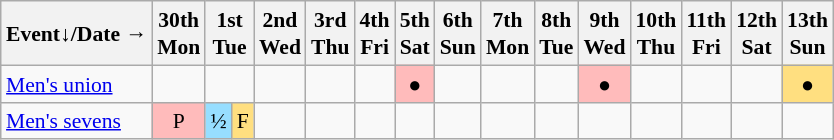<table class="wikitable" style="margin:0.5em auto; font-size:90%; line-height:1.25em; text-align:center;">
<tr>
<th>Event↓/Date →</th>
<th>30th<br>Mon</th>
<th colspan=2>1st<br>Tue</th>
<th>2nd<br>Wed</th>
<th>3rd<br>Thu</th>
<th>4th<br>Fri</th>
<th>5th<br>Sat</th>
<th>6th<br>Sun</th>
<th>7th<br>Mon</th>
<th>8th<br>Tue</th>
<th>9th<br>Wed</th>
<th>10th<br>Thu</th>
<th>11th<br>Fri</th>
<th>12th<br>Sat</th>
<th>13th<br>Sun</th>
</tr>
<tr>
<td style="text-align:left;"><a href='#'>Men's union</a></td>
<td></td>
<td colspan=2></td>
<td></td>
<td></td>
<td></td>
<td bgcolor="#FFBBBB">●</td>
<td></td>
<td></td>
<td></td>
<td bgcolor="#FFBBBB">●</td>
<td></td>
<td></td>
<td></td>
<td bgcolor="#FFDF80">●</td>
</tr>
<tr>
<td style="text-align:left;"><a href='#'>Men's sevens</a></td>
<td bgcolor="#FFBBBB">P</td>
<td bgcolor="#97DEFF">½</td>
<td bgcolor="#FFDF80">F</td>
<td></td>
<td></td>
<td></td>
<td></td>
<td></td>
<td></td>
<td></td>
<td></td>
<td></td>
<td></td>
<td></td>
<td></td>
</tr>
</table>
